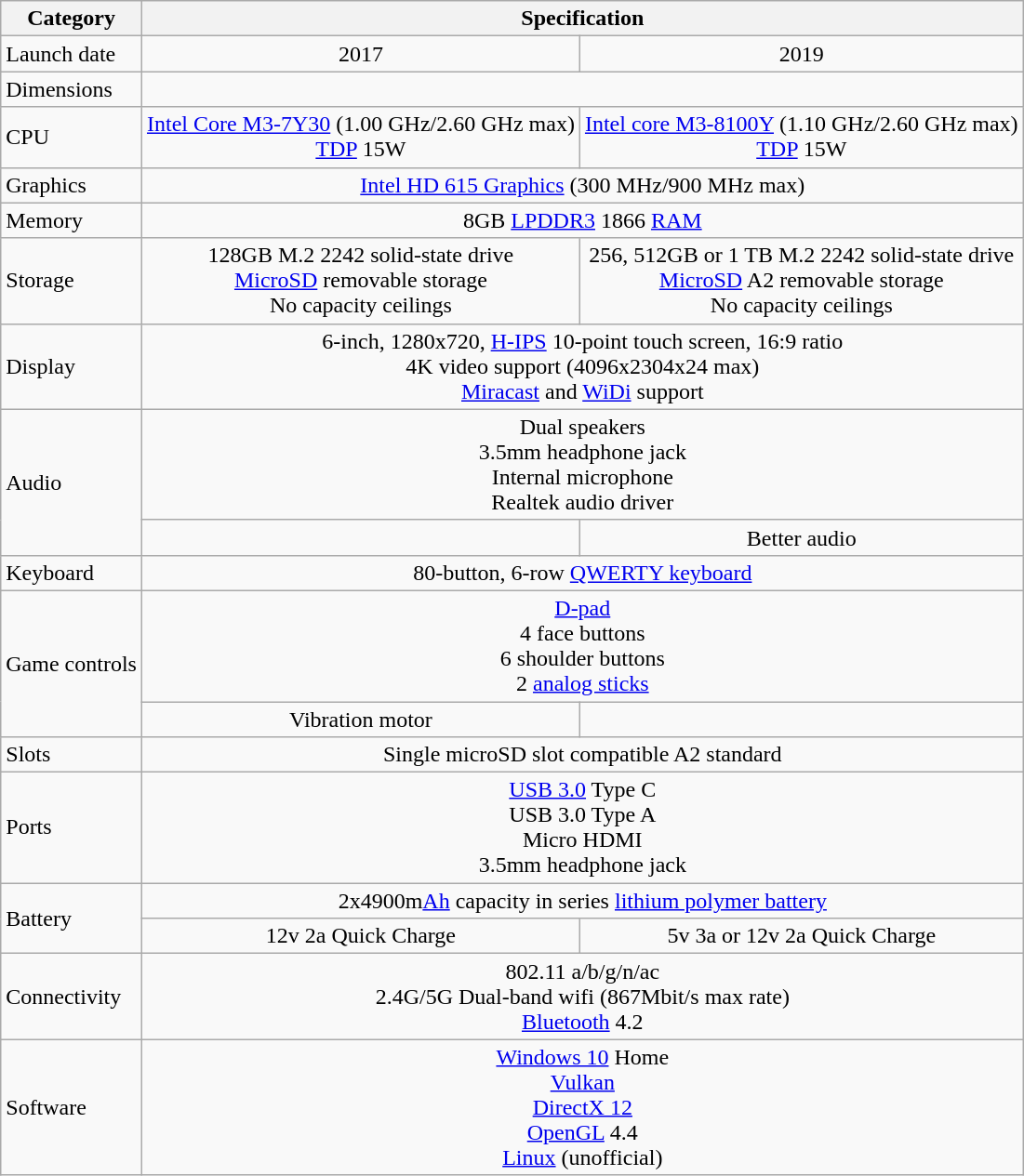<table class="wikitable">
<tr>
<th>Category</th>
<th colspan="2">Specification</th>
</tr>
<tr>
<td>Launch date</td>
<td style="text-align: center;">2017</td>
<td style="text-align: center;">2019</td>
</tr>
<tr>
<td>Dimensions</td>
<td colspan="2" style="text-align: center;"><br></td>
</tr>
<tr>
<td>CPU</td>
<td style="text-align: center;"><a href='#'>Intel Core M3-7Y30</a> (1.00 GHz/2.60 GHz max)<br><a href='#'>TDP</a> 15W</td>
<td style="text-align: center;"><a href='#'>Intel core M3-8100Y</a> (1.10 GHz/2.60 GHz max)<br><a href='#'>TDP</a> 15W</td>
</tr>
<tr>
<td>Graphics</td>
<td style="text-align: center;" colspan="2"><a href='#'>Intel HD 615 Graphics</a> (300 MHz/900 MHz max)</td>
</tr>
<tr>
<td>Memory</td>
<td style="text-align: center;" colspan="2">8GB <a href='#'>LPDDR3</a> 1866 <a href='#'>RAM</a></td>
</tr>
<tr>
<td>Storage</td>
<td style="text-align: center;">128GB M.2 2242 solid-state drive<br><a href='#'>MicroSD</a> removable storage<br>No capacity ceilings</td>
<td style="text-align: center;">256, 512GB or 1 TB M.2 2242 solid-state drive<br><a href='#'>MicroSD</a> A2 removable storage<br>No capacity ceilings</td>
</tr>
<tr>
<td>Display</td>
<td colspan="2" style="text-align: center;">6-inch, 1280x720, <a href='#'>H-IPS</a> 10-point touch screen, 16:9 ratio<br>4K video support (4096x2304x24 max)<br><a href='#'>Miracast</a> and <a href='#'>WiDi</a> support</td>
</tr>
<tr>
<td rowspan="2">Audio</td>
<td colspan="2" style="text-align: center;">Dual speakers<br>3.5mm headphone jack<br>Internal microphone<br>Realtek audio driver</td>
</tr>
<tr>
<td></td>
<td style="text-align: center;">Better audio</td>
</tr>
<tr>
<td>Keyboard</td>
<td colspan="2" style="text-align: center;">80-button, 6-row <a href='#'>QWERTY keyboard</a></td>
</tr>
<tr>
<td rowspan="2">Game controls</td>
<td colspan="2" style="text-align: center;"><a href='#'>D-pad</a><br>4 face buttons<br>6 shoulder buttons<br>2 <a href='#'>analog sticks</a></td>
</tr>
<tr>
<td style="text-align: center;">Vibration motor</td>
<td></td>
</tr>
<tr>
<td>Slots</td>
<td colspan="2" style="text-align: center;">Single microSD slot compatible A2 standard</td>
</tr>
<tr>
<td>Ports</td>
<td colspan="2" style="text-align: center;"><a href='#'>USB 3.0</a> Type C<br>USB 3.0 Type A<br>Micro HDMI<br>3.5mm headphone jack</td>
</tr>
<tr>
<td rowspan="2">Battery</td>
<td colspan="2" style="text-align: center;">2x4900m<a href='#'>Ah</a> capacity in series <a href='#'>lithium polymer battery</a></td>
</tr>
<tr>
<td style="text-align: center;">12v 2a Quick Charge</td>
<td style="text-align: center;">5v 3a or 12v 2a Quick Charge</td>
</tr>
<tr>
<td>Connectivity</td>
<td style="text-align: center;" colspan="2">802.11 a/b/g/n/ac<br>2.4G/5G Dual-band wifi (867Mbit/s max rate)<br><a href='#'>Bluetooth</a> 4.2</td>
</tr>
<tr>
<td>Software</td>
<td style="text-align: center;" colspan="2"><a href='#'>Windows 10</a> Home<br><a href='#'>Vulkan</a><br><a href='#'>DirectX 12</a><br><a href='#'>OpenGL</a> 4.4<br><a href='#'>Linux</a> (unofficial)</td>
</tr>
</table>
